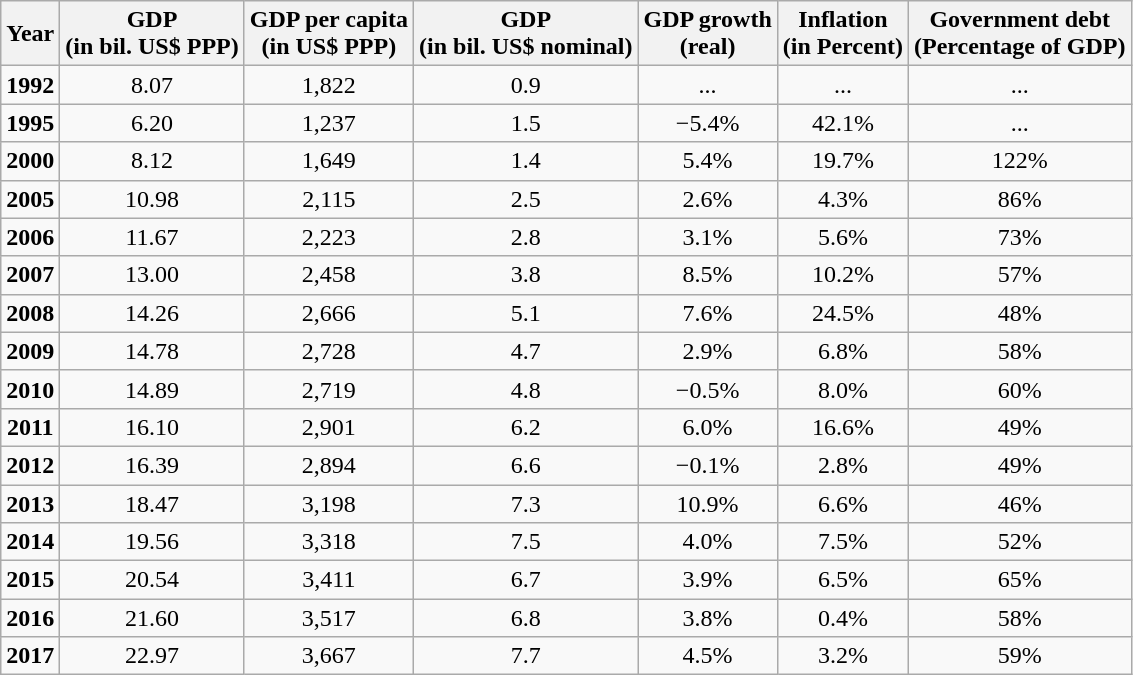<table class="wikitable" style="text-align:center; vertical-align:middle;">
<tr style="font-weight:bold;">
<th>Year</th>
<th>GDP<br>(in bil. US$ PPP)</th>
<th>GDP per capita<br>(in US$ PPP)</th>
<th>GDP<br>(in bil. US$ nominal)</th>
<th>GDP growth<br>(real)</th>
<th>Inflation<br>(in Percent)</th>
<th>Government debt<br>(Percentage of GDP)</th>
</tr>
<tr>
<td style="font-weight:bold;">1992</td>
<td>8.07</td>
<td>1,822</td>
<td>0.9</td>
<td>...</td>
<td>...</td>
<td>...</td>
</tr>
<tr>
<td style="font-weight:bold;">1995</td>
<td>6.20</td>
<td>1,237</td>
<td>1.5</td>
<td>−5.4%</td>
<td>42.1%</td>
<td>...</td>
</tr>
<tr>
<td style="font-weight:bold;">2000</td>
<td>8.12</td>
<td>1,649</td>
<td>1.4</td>
<td>5.4%</td>
<td>19.7%</td>
<td>122%</td>
</tr>
<tr>
<td style="font-weight:bold;">2005</td>
<td>10.98</td>
<td>2,115</td>
<td>2.5</td>
<td>2.6%</td>
<td>4.3%</td>
<td>86%</td>
</tr>
<tr>
<td style="font-weight:bold;">2006</td>
<td>11.67</td>
<td>2,223</td>
<td>2.8</td>
<td>3.1%</td>
<td>5.6%</td>
<td>73%</td>
</tr>
<tr>
<td style="font-weight:bold;">2007</td>
<td>13.00</td>
<td>2,458</td>
<td>3.8</td>
<td>8.5%</td>
<td>10.2%</td>
<td>57%</td>
</tr>
<tr>
<td style="font-weight:bold;">2008</td>
<td>14.26</td>
<td>2,666</td>
<td>5.1</td>
<td>7.6%</td>
<td>24.5%</td>
<td>48%</td>
</tr>
<tr>
<td style="font-weight:bold;">2009</td>
<td>14.78</td>
<td>2,728</td>
<td>4.7</td>
<td>2.9%</td>
<td>6.8%</td>
<td>58%</td>
</tr>
<tr>
<td style="font-weight:bold;">2010</td>
<td>14.89</td>
<td>2,719</td>
<td>4.8</td>
<td>−0.5%</td>
<td>8.0%</td>
<td>60%</td>
</tr>
<tr>
<td style="font-weight:bold;">2011</td>
<td>16.10</td>
<td>2,901</td>
<td>6.2</td>
<td>6.0%</td>
<td>16.6%</td>
<td>49%</td>
</tr>
<tr>
<td style="font-weight:bold;">2012</td>
<td>16.39</td>
<td>2,894</td>
<td>6.6</td>
<td>−0.1%</td>
<td>2.8%</td>
<td>49%</td>
</tr>
<tr>
<td style="font-weight:bold;">2013</td>
<td>18.47</td>
<td>3,198</td>
<td>7.3</td>
<td>10.9%</td>
<td>6.6%</td>
<td>46%</td>
</tr>
<tr>
<td style="font-weight:bold;">2014</td>
<td>19.56</td>
<td>3,318</td>
<td>7.5</td>
<td>4.0%</td>
<td>7.5%</td>
<td>52%</td>
</tr>
<tr>
<td style="font-weight:bold;">2015</td>
<td>20.54</td>
<td>3,411</td>
<td>6.7</td>
<td>3.9%</td>
<td>6.5%</td>
<td>65%</td>
</tr>
<tr>
<td style="font-weight:bold;">2016</td>
<td>21.60</td>
<td>3,517</td>
<td>6.8</td>
<td>3.8%</td>
<td>0.4%</td>
<td>58%</td>
</tr>
<tr>
<td style="font-weight:bold;">2017</td>
<td>22.97</td>
<td>3,667</td>
<td>7.7</td>
<td>4.5%</td>
<td>3.2%</td>
<td>59%</td>
</tr>
</table>
